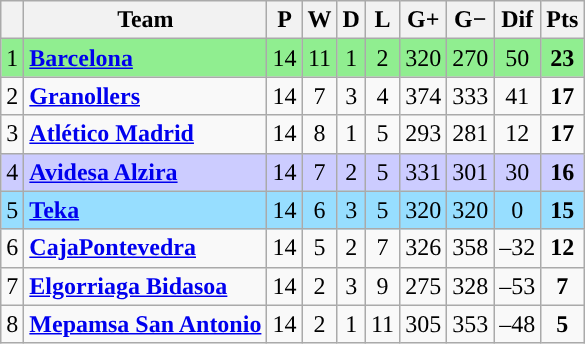<table class="wikitable sortable" style="text-align: center;">
<tr>
<th align="center"></th>
<th align="center">Team</th>
<th align="center">P</th>
<th align="center">W</th>
<th align="center">D</th>
<th align="center">L</th>
<th align="center">G+</th>
<th align="center">G−</th>
<th align="center">Dif</th>
<th align="center">Pts</th>
</tr>
<tr style="background: #90EE90;">
<td>1</td>
<td align="left"><strong><a href='#'>Barcelona</a></strong></td>
<td>14</td>
<td>11</td>
<td>1</td>
<td>2</td>
<td>320</td>
<td>270</td>
<td>50</td>
<td><strong>23</strong></td>
</tr>
<tr style="background:">
<td>2</td>
<td align="left"><strong><a href='#'>Granollers</a></strong></td>
<td>14</td>
<td>7</td>
<td>3</td>
<td>4</td>
<td>374</td>
<td>333</td>
<td>41</td>
<td><strong>17</strong></td>
</tr>
<tr style="background:">
<td>3</td>
<td align="left"><strong><a href='#'>Atlético Madrid</a></strong></td>
<td>14</td>
<td>8</td>
<td>1</td>
<td>5</td>
<td>293</td>
<td>281</td>
<td>12</td>
<td><strong>17</strong></td>
</tr>
<tr style="background: #ccccff;">
<td>4</td>
<td align="left"><strong><a href='#'>Avidesa Alzira</a></strong></td>
<td>14</td>
<td>7</td>
<td>2</td>
<td>5</td>
<td>331</td>
<td>301</td>
<td>30</td>
<td><strong>16</strong></td>
</tr>
<tr style="background: #97DEFF;">
<td>5</td>
<td align="left"><strong><a href='#'>Teka</a></strong></td>
<td>14</td>
<td>6</td>
<td>3</td>
<td>5</td>
<td>320</td>
<td>320</td>
<td>0</td>
<td><strong>15</strong></td>
</tr>
<tr style="background:">
<td>6</td>
<td align="left"><strong><a href='#'>CajaPontevedra</a></strong></td>
<td>14</td>
<td>5</td>
<td>2</td>
<td>7</td>
<td>326</td>
<td>358</td>
<td>–32</td>
<td><strong>12</strong></td>
</tr>
<tr style="background:">
<td>7</td>
<td align="left"><strong><a href='#'>Elgorriaga Bidasoa</a></strong></td>
<td>14</td>
<td>2</td>
<td>3</td>
<td>9</td>
<td>275</td>
<td>328</td>
<td>–53</td>
<td><strong>7</strong></td>
</tr>
<tr style="background:">
<td>8</td>
<td align="left"><strong><a href='#'>Mepamsa San Antonio</a></strong></td>
<td>14</td>
<td>2</td>
<td>1</td>
<td>11</td>
<td>305</td>
<td>353</td>
<td>–48</td>
<td><strong>5</strong></td>
</tr>
</table>
